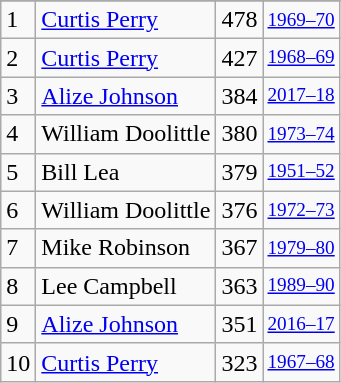<table class="wikitable">
<tr>
</tr>
<tr>
<td>1</td>
<td><a href='#'>Curtis Perry</a></td>
<td>478</td>
<td style="font-size:80%;"><a href='#'>1969–70</a></td>
</tr>
<tr>
<td>2</td>
<td><a href='#'>Curtis Perry</a></td>
<td>427</td>
<td style="font-size:80%;"><a href='#'>1968–69</a></td>
</tr>
<tr>
<td>3</td>
<td><a href='#'>Alize Johnson</a></td>
<td>384</td>
<td style="font-size:80%;"><a href='#'>2017–18</a></td>
</tr>
<tr>
<td>4</td>
<td>William Doolittle</td>
<td>380</td>
<td style="font-size:80%;"><a href='#'>1973–74</a></td>
</tr>
<tr>
<td>5</td>
<td>Bill Lea</td>
<td>379</td>
<td style="font-size:80%;"><a href='#'>1951–52</a></td>
</tr>
<tr>
<td>6</td>
<td>William Doolittle</td>
<td>376</td>
<td style="font-size:80%;"><a href='#'>1972–73</a></td>
</tr>
<tr>
<td>7</td>
<td>Mike Robinson</td>
<td>367</td>
<td style="font-size:80%;"><a href='#'>1979–80</a></td>
</tr>
<tr>
<td>8</td>
<td>Lee Campbell</td>
<td>363</td>
<td style="font-size:80%;"><a href='#'>1989–90</a></td>
</tr>
<tr>
<td>9</td>
<td><a href='#'>Alize Johnson</a></td>
<td>351</td>
<td style="font-size:80%;"><a href='#'>2016–17</a></td>
</tr>
<tr>
<td>10</td>
<td><a href='#'>Curtis Perry</a></td>
<td>323</td>
<td style="font-size:80%;"><a href='#'>1967–68</a></td>
</tr>
</table>
